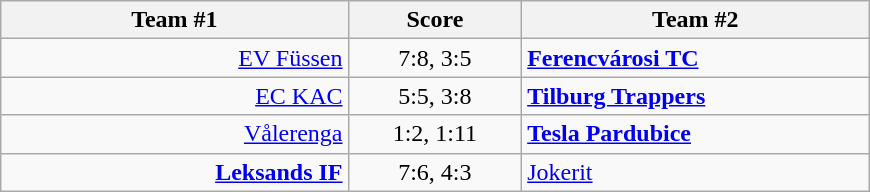<table class="wikitable" style="text-align: center;">
<tr>
<th width=22%>Team #1</th>
<th width=11%>Score</th>
<th width=22%>Team #2</th>
</tr>
<tr>
<td style="text-align: right;"><a href='#'>EV Füssen</a> </td>
<td>7:8, 3:5</td>
<td style="text-align: left;"> <strong><a href='#'>Ferencvárosi TC</a></strong></td>
</tr>
<tr>
<td style="text-align: right;"><a href='#'>EC KAC</a> </td>
<td>5:5, 3:8</td>
<td style="text-align: left;"> <strong><a href='#'>Tilburg Trappers</a></strong></td>
</tr>
<tr>
<td style="text-align: right;"><a href='#'>Vålerenga</a> </td>
<td>1:2, 1:11</td>
<td style="text-align: left;"> <strong><a href='#'>Tesla Pardubice</a></strong></td>
</tr>
<tr>
<td style="text-align: right;"><strong><a href='#'>Leksands IF</a></strong> </td>
<td>7:6, 4:3</td>
<td style="text-align: left;"> <a href='#'>Jokerit</a></td>
</tr>
</table>
